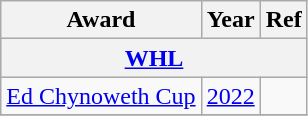<table class="wikitable">
<tr>
<th>Award</th>
<th>Year</th>
<th>Ref</th>
</tr>
<tr ALIGN="center" bgcolor="#e0e0e0">
<th colspan="4"><a href='#'>WHL</a></th>
</tr>
<tr>
<td><a href='#'>Ed Chynoweth Cup</a></td>
<td><a href='#'>2022</a></td>
<td></td>
</tr>
<tr>
</tr>
</table>
